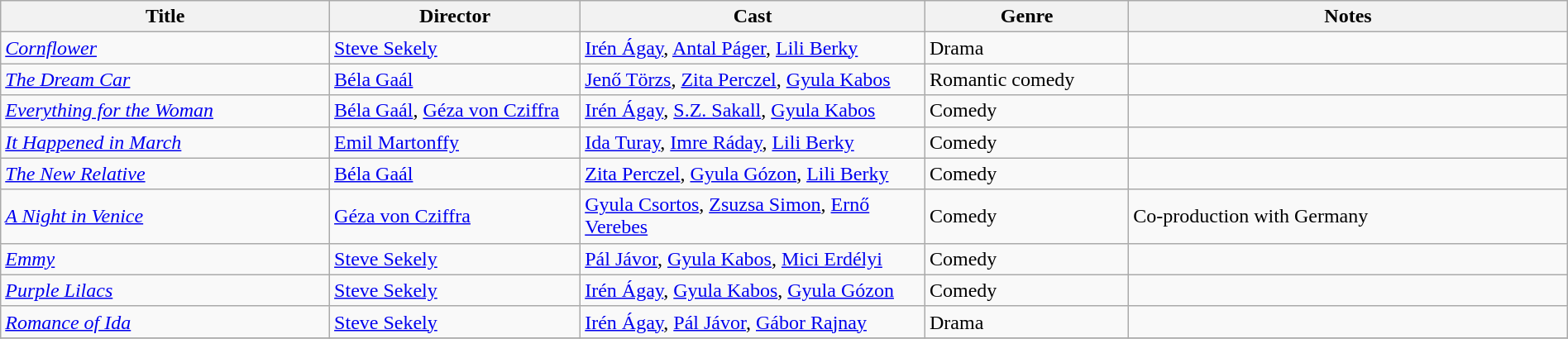<table class="wikitable" style="width:100%;">
<tr>
<th style="width:21%;">Title</th>
<th style="width:16%;">Director</th>
<th style="width:22%;">Cast</th>
<th style="width:13%;">Genre</th>
<th style="width:28%;">Notes</th>
</tr>
<tr>
<td><em><a href='#'>Cornflower</a></em></td>
<td><a href='#'>Steve Sekely</a></td>
<td><a href='#'>Irén Ágay</a>, <a href='#'>Antal Páger</a>, <a href='#'>Lili Berky</a></td>
<td>Drama</td>
<td></td>
</tr>
<tr>
<td><em><a href='#'>The Dream Car</a></em></td>
<td><a href='#'>Béla Gaál</a></td>
<td><a href='#'>Jenő Törzs</a>, <a href='#'>Zita Perczel</a>, <a href='#'>Gyula Kabos</a></td>
<td>Romantic comedy</td>
<td></td>
</tr>
<tr>
<td><em><a href='#'>Everything for the Woman</a></em></td>
<td><a href='#'>Béla Gaál</a>, <a href='#'>Géza von Cziffra</a></td>
<td><a href='#'>Irén Ágay</a>, <a href='#'>S.Z. Sakall</a>, <a href='#'>Gyula Kabos</a></td>
<td>Comedy</td>
<td></td>
</tr>
<tr>
<td><em><a href='#'>It Happened in March</a></em></td>
<td><a href='#'>Emil Martonffy</a></td>
<td><a href='#'>Ida Turay</a>, <a href='#'>Imre Ráday</a>, <a href='#'>Lili Berky</a></td>
<td>Comedy</td>
<td></td>
</tr>
<tr>
<td><em><a href='#'>The New Relative</a></em></td>
<td><a href='#'>Béla Gaál</a></td>
<td><a href='#'>Zita Perczel</a>, <a href='#'>Gyula Gózon</a>, <a href='#'>Lili Berky</a></td>
<td>Comedy</td>
<td></td>
</tr>
<tr>
<td><em><a href='#'>A Night in Venice</a></em></td>
<td><a href='#'>Géza von Cziffra</a></td>
<td><a href='#'>Gyula Csortos</a>, <a href='#'>Zsuzsa Simon</a>, <a href='#'>Ernő Verebes</a></td>
<td>Comedy</td>
<td>Co-production with Germany</td>
</tr>
<tr>
<td><em><a href='#'>Emmy</a></em></td>
<td><a href='#'>Steve Sekely</a></td>
<td><a href='#'>Pál Jávor</a>, <a href='#'>Gyula Kabos</a>, <a href='#'>Mici Erdélyi</a></td>
<td>Comedy</td>
<td></td>
</tr>
<tr>
<td><em><a href='#'>Purple Lilacs</a></em></td>
<td><a href='#'>Steve Sekely</a></td>
<td><a href='#'>Irén Ágay</a>, <a href='#'>Gyula Kabos</a>, <a href='#'>Gyula Gózon</a></td>
<td>Comedy</td>
<td></td>
</tr>
<tr>
<td><em><a href='#'>Romance of Ida</a></em></td>
<td><a href='#'>Steve Sekely</a></td>
<td><a href='#'>Irén Ágay</a>, <a href='#'>Pál Jávor</a>, <a href='#'>Gábor Rajnay</a></td>
<td>Drama</td>
<td></td>
</tr>
<tr>
</tr>
</table>
